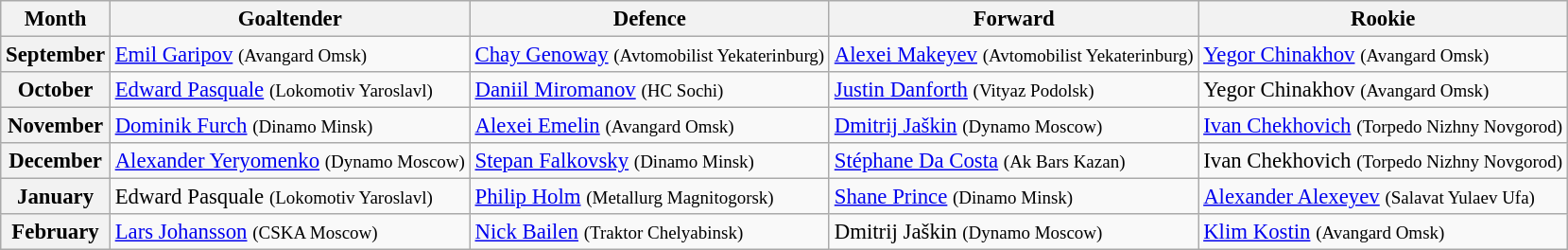<table class="wikitable" style="text-align:left; font-size: 95%;">
<tr>
<th>Month</th>
<th>Goaltender</th>
<th>Defence</th>
<th>Forward</th>
<th>Rookie</th>
</tr>
<tr>
<th scope="row">September</th>
<td> <a href='#'>Emil Garipov</a> <small>(Avangard Omsk)</small></td>
<td> <a href='#'>Chay Genoway</a> <small>(Avtomobilist Yekaterinburg)</small></td>
<td> <a href='#'>Alexei Makeyev</a> <small>(Avtomobilist Yekaterinburg)</small></td>
<td> <a href='#'>Yegor Chinakhov</a> <small>(Avangard Omsk)</small></td>
</tr>
<tr>
<th scope="row">October</th>
<td> <a href='#'>Edward Pasquale</a> <small>(Lokomotiv Yaroslavl)</small></td>
<td> <a href='#'>Daniil Miromanov</a> <small>(HC Sochi)</small></td>
<td> <a href='#'>Justin Danforth</a> <small>(Vityaz Podolsk)</small></td>
<td> Yegor Chinakhov <small>(Avangard Omsk)</small></td>
</tr>
<tr>
<th scope="row">November</th>
<td> <a href='#'>Dominik Furch</a> <small>(Dinamo Minsk)</small></td>
<td> <a href='#'>Alexei Emelin</a> <small>(Avangard Omsk)</small></td>
<td> <a href='#'>Dmitrij Jaškin</a> <small>(Dynamo Moscow)</small></td>
<td> <a href='#'>Ivan Chekhovich</a> <small>(Torpedo Nizhny Novgorod)</small></td>
</tr>
<tr>
<th scope="row">December</th>
<td> <a href='#'>Alexander Yeryomenko</a> <small>(Dynamo Moscow)</small></td>
<td> <a href='#'>Stepan Falkovsky</a> <small>(Dinamo Minsk)</small></td>
<td> <a href='#'>Stéphane Da Costa</a> <small>(Ak Bars Kazan)</small></td>
<td> Ivan Chekhovich <small>(Torpedo Nizhny Novgorod)</small></td>
</tr>
<tr>
<th scope="row">January</th>
<td> Edward Pasquale <small>(Lokomotiv Yaroslavl)</small></td>
<td> <a href='#'>Philip Holm</a> <small>(Metallurg Magnitogorsk)</small></td>
<td> <a href='#'>Shane Prince</a> <small>(Dinamo Minsk)</small></td>
<td> <a href='#'>Alexander Alexeyev</a> <small>(Salavat Yulaev Ufa)</small></td>
</tr>
<tr>
<th scope="row">February</th>
<td> <a href='#'>Lars Johansson</a> <small>(CSKA Moscow)</small></td>
<td> <a href='#'>Nick Bailen</a> <small>(Traktor Chelyabinsk)</small></td>
<td> Dmitrij Jaškin <small>(Dynamo Moscow)</small></td>
<td> <a href='#'>Klim Kostin</a> <small>(Avangard Omsk)</small></td>
</tr>
</table>
